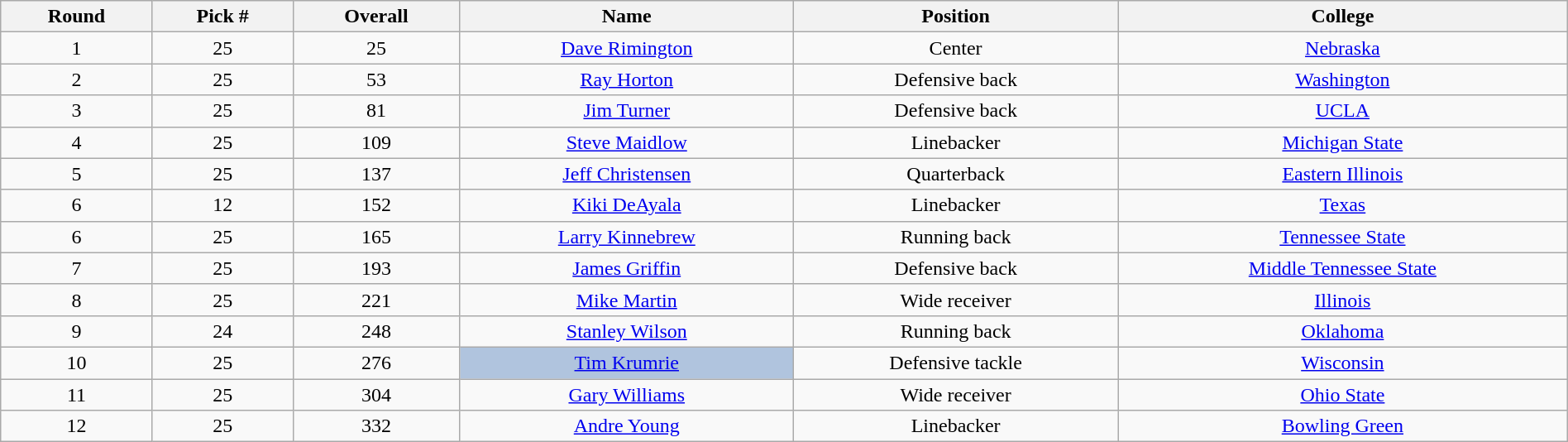<table class="wikitable sortable sortable" style="width: 100%; text-align:center">
<tr>
<th>Round</th>
<th>Pick #</th>
<th>Overall</th>
<th>Name</th>
<th>Position</th>
<th>College</th>
</tr>
<tr>
<td>1</td>
<td>25</td>
<td>25</td>
<td><a href='#'>Dave Rimington</a></td>
<td>Center</td>
<td><a href='#'>Nebraska</a></td>
</tr>
<tr>
<td>2</td>
<td>25</td>
<td>53</td>
<td><a href='#'>Ray Horton</a></td>
<td>Defensive back</td>
<td><a href='#'>Washington</a></td>
</tr>
<tr>
<td>3</td>
<td>25</td>
<td>81</td>
<td><a href='#'>Jim Turner</a></td>
<td>Defensive back</td>
<td><a href='#'>UCLA</a></td>
</tr>
<tr>
<td>4</td>
<td>25</td>
<td>109</td>
<td><a href='#'>Steve Maidlow</a></td>
<td>Linebacker</td>
<td><a href='#'>Michigan State</a></td>
</tr>
<tr>
<td>5</td>
<td>25</td>
<td>137</td>
<td><a href='#'>Jeff Christensen</a></td>
<td>Quarterback</td>
<td><a href='#'>Eastern Illinois</a></td>
</tr>
<tr>
<td>6</td>
<td>12</td>
<td>152</td>
<td><a href='#'>Kiki DeAyala</a></td>
<td>Linebacker</td>
<td><a href='#'>Texas</a></td>
</tr>
<tr>
<td>6</td>
<td>25</td>
<td>165</td>
<td><a href='#'>Larry Kinnebrew</a></td>
<td>Running back</td>
<td><a href='#'>Tennessee State</a></td>
</tr>
<tr>
<td>7</td>
<td>25</td>
<td>193</td>
<td><a href='#'>James Griffin</a></td>
<td>Defensive back</td>
<td><a href='#'>Middle Tennessee State</a></td>
</tr>
<tr>
<td>8</td>
<td>25</td>
<td>221</td>
<td><a href='#'>Mike Martin</a></td>
<td>Wide receiver</td>
<td><a href='#'>Illinois</a></td>
</tr>
<tr>
<td>9</td>
<td>24</td>
<td>248</td>
<td><a href='#'>Stanley Wilson</a></td>
<td>Running back</td>
<td><a href='#'>Oklahoma</a></td>
</tr>
<tr>
<td>10</td>
<td>25</td>
<td>276</td>
<td bgcolor=lightsteelblue><a href='#'>Tim Krumrie</a></td>
<td>Defensive tackle</td>
<td><a href='#'>Wisconsin</a></td>
</tr>
<tr>
<td>11</td>
<td>25</td>
<td>304</td>
<td><a href='#'>Gary Williams</a></td>
<td>Wide receiver</td>
<td><a href='#'>Ohio State</a></td>
</tr>
<tr>
<td>12</td>
<td>25</td>
<td>332</td>
<td><a href='#'>Andre Young</a></td>
<td>Linebacker</td>
<td><a href='#'>Bowling Green</a></td>
</tr>
</table>
